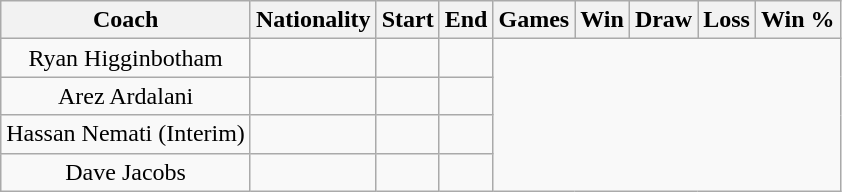<table class="wikitable" style="text-align:center; margin-left: lem;">
<tr>
<th>Coach</th>
<th>Nationality</th>
<th>Start</th>
<th>End</th>
<th>Games</th>
<th><strong>Win</strong></th>
<th>Draw</th>
<th>Loss</th>
<th>Win %</th>
</tr>
<tr>
<td>Ryan Higginbotham</td>
<td></td>
<td></td>
<td><br></td>
</tr>
<tr>
<td>Arez Ardalani</td>
<td></td>
<td></td>
<td><br></td>
</tr>
<tr>
<td>Hassan Nemati (Interim)</td>
<td></td>
<td></td>
<td><br></td>
</tr>
<tr>
<td>Dave Jacobs</td>
<td></td>
<td></td>
<td><br></td>
</tr>
</table>
